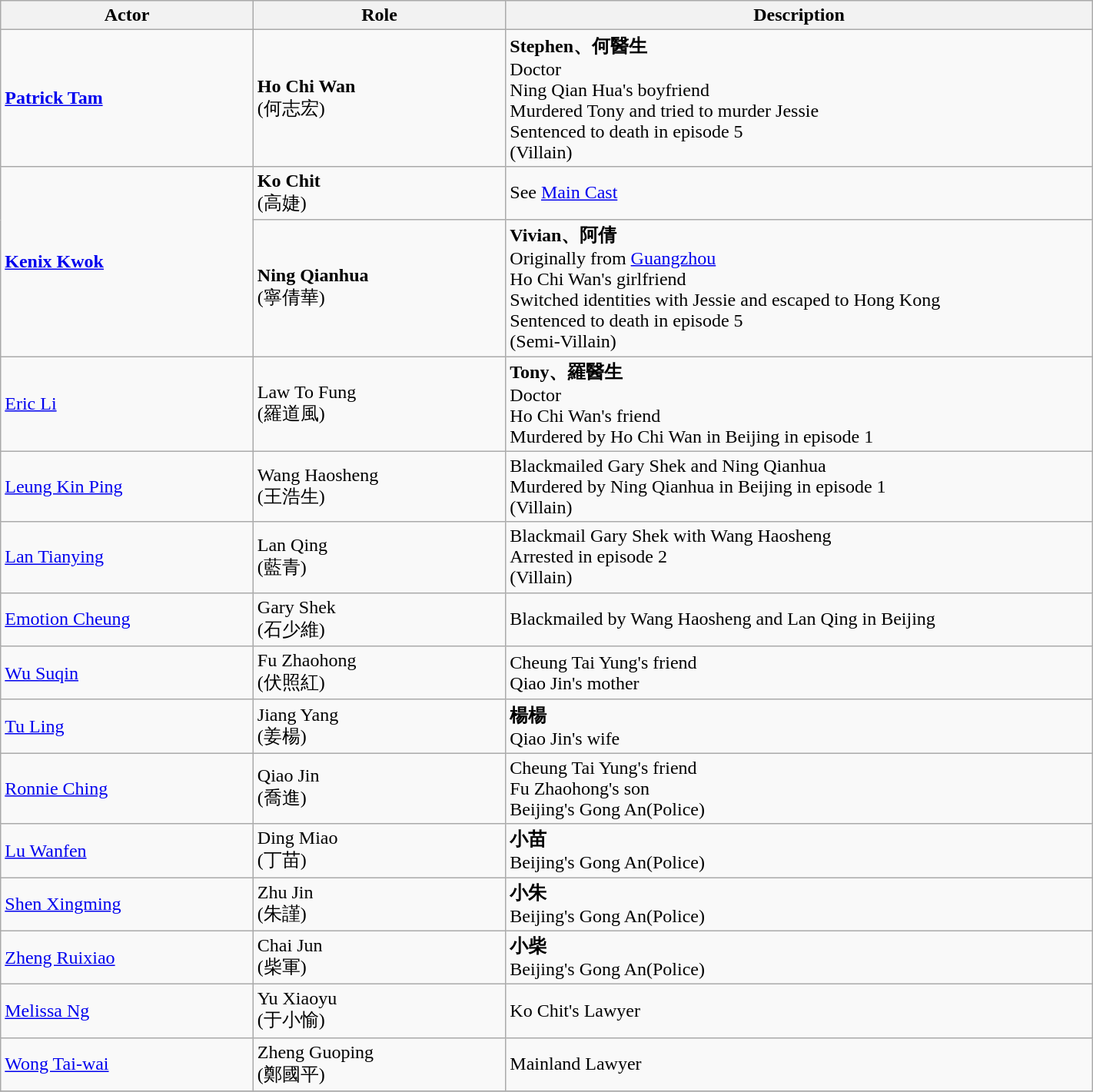<table class="wikitable" width="75%">
<tr>
<th style="width:6%">Actor</th>
<th style="width:6%">Role</th>
<th style="width:15%">Description</th>
</tr>
<tr>
<td><strong><a href='#'>Patrick Tam</a></strong></td>
<td><strong>Ho Chi Wan</strong><br>(何志宏)</td>
<td><strong>Stephen、何醫生</strong><br>Doctor<br>Ning Qian Hua's boyfriend<br>Murdered Tony and tried to murder Jessie<br>Sentenced to death in episode 5<br>(Villain)</td>
</tr>
<tr>
<td rowspan="2"><strong><a href='#'>Kenix Kwok</a></strong></td>
<td><strong>Ko Chit</strong><br>(高婕)</td>
<td>See <a href='#'>Main Cast</a></td>
</tr>
<tr>
<td><strong>Ning Qianhua</strong><br>(寧倩華)</td>
<td><strong>Vivian、阿倩</strong><br>Originally from <a href='#'>Guangzhou</a><br>Ho Chi Wan's girlfriend<br>Switched identities with Jessie and escaped to Hong Kong<br>Sentenced to death in episode 5<br>(Semi-Villain)</td>
</tr>
<tr>
<td><a href='#'>Eric Li</a></td>
<td>Law To Fung<br>(羅道風)</td>
<td><strong>Tony、羅醫生</strong><br>Doctor<br>Ho Chi Wan's friend<br>Murdered by Ho Chi Wan in Beijing in episode 1</td>
</tr>
<tr>
<td><a href='#'>Leung Kin Ping</a></td>
<td>Wang Haosheng<br>(王浩生)</td>
<td>Blackmailed Gary Shek and Ning Qianhua<br>Murdered by Ning Qianhua in Beijing in episode 1<br>(Villain)</td>
</tr>
<tr>
<td><a href='#'>Lan Tianying</a></td>
<td>Lan Qing<br>(藍青)</td>
<td>Blackmail Gary Shek with Wang Haosheng<br>Arrested in episode 2<br>(Villain)</td>
</tr>
<tr>
<td><a href='#'>Emotion Cheung</a></td>
<td>Gary Shek<br>(石少維)</td>
<td>Blackmailed by Wang Haosheng and Lan Qing in Beijing</td>
</tr>
<tr>
<td><a href='#'>Wu Suqin</a></td>
<td>Fu Zhaohong<br>(伏照紅)</td>
<td>Cheung Tai Yung's friend<br>Qiao Jin's mother</td>
</tr>
<tr>
<td><a href='#'>Tu Ling</a></td>
<td>Jiang Yang<br>(姜楊)</td>
<td><strong>楊楊</strong><br>Qiao Jin's wife</td>
</tr>
<tr>
<td><a href='#'>Ronnie Ching</a></td>
<td>Qiao Jin<br>(喬進)</td>
<td>Cheung Tai Yung's friend<br>Fu Zhaohong's son<br>Beijing's Gong An(Police)</td>
</tr>
<tr>
<td><a href='#'>Lu Wanfen</a></td>
<td>Ding Miao<br>(丁苗)</td>
<td><strong>小苗</strong><br>Beijing's Gong An(Police)</td>
</tr>
<tr>
<td><a href='#'>Shen Xingming</a></td>
<td>Zhu Jin<br>(朱謹)</td>
<td><strong>小朱</strong><br>Beijing's Gong An(Police)</td>
</tr>
<tr>
<td><a href='#'>Zheng Ruixiao</a></td>
<td>Chai Jun<br>(柴軍)</td>
<td><strong>小柴</strong><br>Beijing's Gong An(Police)</td>
</tr>
<tr>
<td><a href='#'>Melissa Ng</a></td>
<td>Yu Xiaoyu<br>(于小愉)</td>
<td>Ko Chit's Lawyer</td>
</tr>
<tr>
<td><a href='#'>Wong Tai-wai</a></td>
<td>Zheng Guoping<br>(鄭國平)</td>
<td>Mainland Lawyer</td>
</tr>
<tr>
</tr>
</table>
